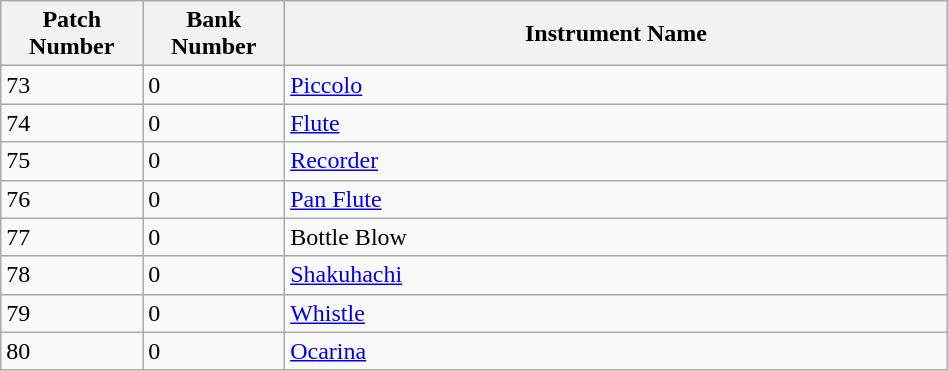<table width="50%" class="wikitable">
<tr>
<th width="15%">Patch Number</th>
<th width="15%">Bank Number</th>
<th width="70%">Instrument Name</th>
</tr>
<tr>
<td>73</td>
<td>0</td>
<td><a href='#'>Piccolo</a></td>
</tr>
<tr>
<td>74</td>
<td>0</td>
<td><a href='#'>Flute</a></td>
</tr>
<tr>
<td>75</td>
<td>0</td>
<td><a href='#'>Recorder</a></td>
</tr>
<tr>
<td>76</td>
<td>0</td>
<td><a href='#'>Pan Flute</a></td>
</tr>
<tr>
<td>77</td>
<td>0</td>
<td>Bottle Blow</td>
</tr>
<tr>
<td>78</td>
<td>0</td>
<td><a href='#'>Shakuhachi</a></td>
</tr>
<tr>
<td>79</td>
<td>0</td>
<td><a href='#'>Whistle</a></td>
</tr>
<tr>
<td>80</td>
<td>0</td>
<td><a href='#'>Ocarina</a></td>
</tr>
</table>
